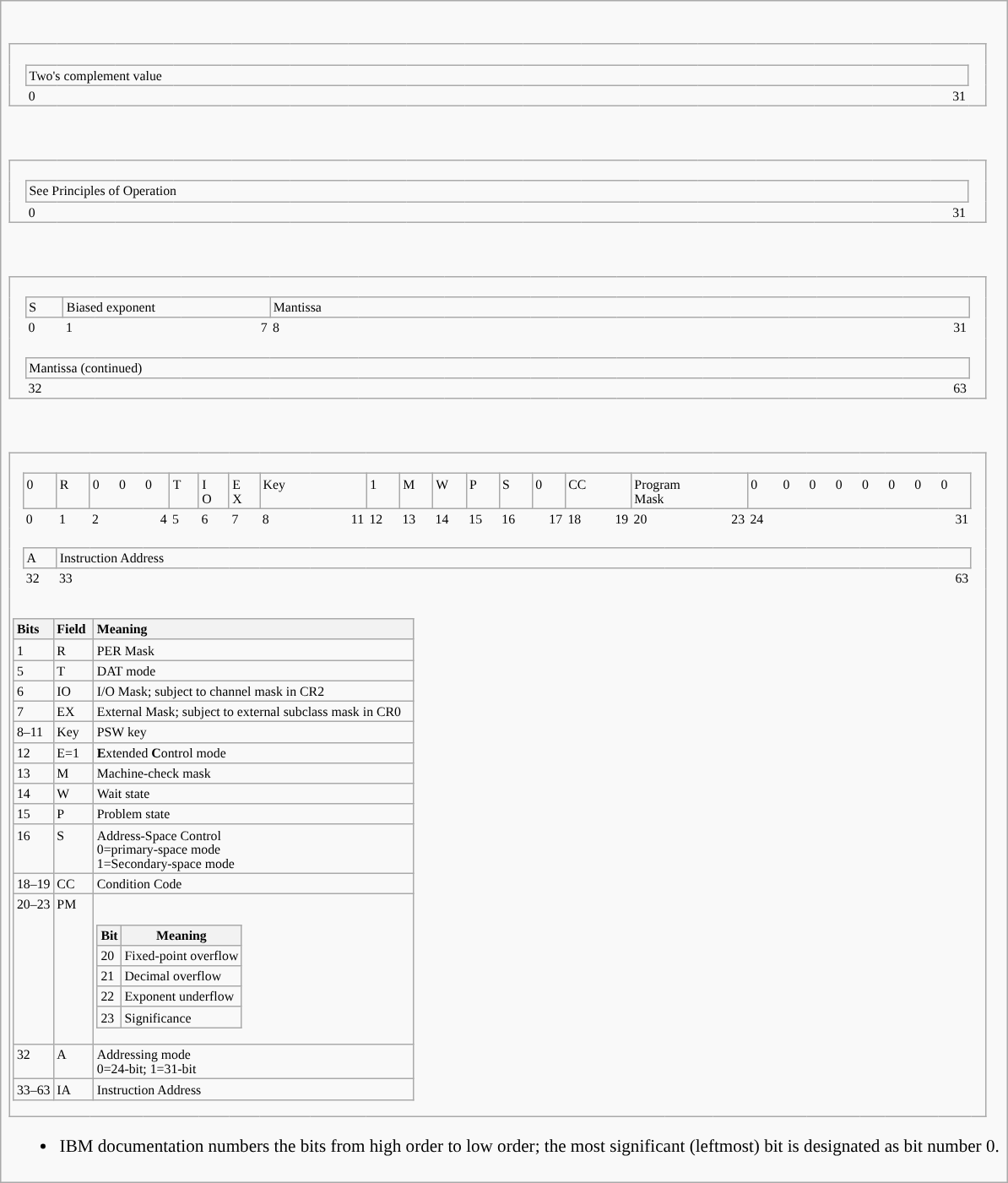<table class="infobox" style="font-size:88%">
<tr>
<td style="border-style: none;"><br><table class="wikitable" style="font-size:75%">
<tr>
<td colspan=34 style="border-style: none;"><br></td>
</tr>
<tr>
<td style="width:.5%; text-align:left;  border-style: none none none none;"></td>
<td colspan=32>Two's complement value</td>
<td style="width:.5%; text-align:left;  border-style: none none none none;"></td>
</tr>
<tr>
<td style="width:.5%; text-align:left;  border-style: none none none none;"></td>
<td style="width:1%;  text-align:left;  border-style: none none none none;">0</td>
<td style="width:1%;  text-align:left;  border-style: none none none none;"></td>
<td style="width:1%;  text-align:left;  border-style: none none none none;"></td>
<td style="width:1%;  text-align:left;  border-style: none none none none;"></td>
<td style="width:1%;  text-align:left;  border-style: none none none none;"></td>
<td style="width:1%;  text-align:left;  border-style: none none none none;"></td>
<td style="width:1%;  text-align:left;  border-style: none none none none;"></td>
<td style="width:1%;  text-align:left;  border-style: none none none none;"></td>
<td style="width:1%;  text-align:left;  border-style: none none none none;"></td>
<td style="width:1%;  text-align:left;  border-style: none none none none;"></td>
<td style="width:1%;  text-align:left;  border-style: none none none none;"></td>
<td style="width:1%;  text-align:left;  border-style: none none none none;"></td>
<td style="width:1%;  text-align:left;  border-style: none none none none;"></td>
<td style="width:1%;  text-align:left;  border-style: none none none none;"></td>
<td style="width:1%;  text-align:left;  border-style: none none none none;"></td>
<td style="width:1%;  text-align:left;  border-style: none none none none;"></td>
<td style="width:1%;  text-align:left;  border-style: none none none none;"></td>
<td style="width:1%;  text-align:left;  border-style: none none none none;"></td>
<td style="width:1%;  text-align:left;  border-style: none none none none;"></td>
<td style="width:1%;  text-align:left;  border-style: none none none none;"></td>
<td style="width:1%;  text-align:left;  border-style: none none none none;"></td>
<td style="width:1%;  text-align:left;  border-style: none none none none;"></td>
<td style="width:1%;  text-align:left;  border-style: none none none none;"></td>
<td style="width:1%;  text-align:left;  border-style: none none none none;"></td>
<td style="width:1%;  text-align:left;  border-style: none none none none;"></td>
<td style="width:1%;  text-align:left;  border-style: none none none none;"></td>
<td style="width:1%;  text-align:left;  border-style: none none none none;"></td>
<td style="width:1%;  text-align:left;  border-style: none none none none;"></td>
<td style="width:1%;  text-align:left;  border-style: none none none none;"></td>
<td style="width:1%;  text-align:left;  border-style: none none none none;"></td>
<td style="width:1%;  text-align:left;  border-style: none none none none;"></td>
<td style="width:1%;  text-align:right; border-style: none none none none;">31</td>
<td style="width:.5%; text-align:left;  border-style: none none none none;"></td>
</tr>
</table>
</td>
</tr>
<tr>
<td style="border-style: none;"><br><table class="wikitable" style="font-size:75%">
<tr>
<td colspan=34 style="border-style: none;"><br></td>
</tr>
<tr>
<td style="width:.5%; text-align:left;  border-style: none none none none;"></td>
<td colspan=32>See Principles of Operation</td>
<td style="width:.5%; text-align:left;  border-style: none none none none;"></td>
</tr>
<tr>
<td style="width:.5%; text-align:left;  border-style: none none none none;"></td>
<td style="width:1%;  text-align:left;  border-style: none none none none;">0</td>
<td style="width:1%;  text-align:left;  border-style: none none none none;"></td>
<td style="width:1%;  text-align:left;  border-style: none none none none;"></td>
<td style="width:1%;  text-align:left;  border-style: none none none none;"></td>
<td style="width:1%;  text-align:left;  border-style: none none none none;"></td>
<td style="width:1%;  text-align:left;  border-style: none none none none;"></td>
<td style="width:1%;  text-align:left;  border-style: none none none none;"></td>
<td style="width:1%;  text-align:left;  border-style: none none none none;"></td>
<td style="width:1%;  text-align:left;  border-style: none none none none;"></td>
<td style="width:1%;  text-align:left;  border-style: none none none none;"></td>
<td style="width:1%;  text-align:left;  border-style: none none none none;"></td>
<td style="width:1%;  text-align:left;  border-style: none none none none;"></td>
<td style="width:1%;  text-align:left;  border-style: none none none none;"></td>
<td style="width:1%;  text-align:left;  border-style: none none none none;"></td>
<td style="width:1%;  text-align:left;  border-style: none none none none;"></td>
<td style="width:1%;  text-align:left;  border-style: none none none none;"></td>
<td style="width:1%;  text-align:left;  border-style: none none none none;"></td>
<td style="width:1%;  text-align:left;  border-style: none none none none;"></td>
<td style="width:1%;  text-align:left;  border-style: none none none none;"></td>
<td style="width:1%;  text-align:left;  border-style: none none none none;"></td>
<td style="width:1%;  text-align:left;  border-style: none none none none;"></td>
<td style="width:1%;  text-align:left;  border-style: none none none none;"></td>
<td style="width:1%;  text-align:left;  border-style: none none none none;"></td>
<td style="width:1%;  text-align:left;  border-style: none none none none;"></td>
<td style="width:1%;  text-align:left;  border-style: none none none none;"></td>
<td style="width:1%;  text-align:left;  border-style: none none none none;"></td>
<td style="width:1%;  text-align:left;  border-style: none none none none;"></td>
<td style="width:1%;  text-align:left;  border-style: none none none none;"></td>
<td style="width:1%;  text-align:left;  border-style: none none none none;"></td>
<td style="width:1%;  text-align:left;  border-style: none none none none;"></td>
<td style="width:1%;  text-align:left;  border-style: none none none none;"></td>
<td style="width:1%;  text-align:right; border-style: none none none none;">31</td>
<td style="width:.5%; text-align:left;  border-style: none none none none;"></td>
</tr>
</table>
</td>
</tr>
<tr>
<td style="border-style: none;"><br><table class="wikitable" style="font-size:75%">
<tr>
<td colspan=34 style="border-style: none;"><br></td>
</tr>
<tr>
<td style="width:.5%; text-align:left;  border-style: none none none none;"></td>
<td>S</td>
<td colspan=7>Biased exponent</td>
<td colspan=24>Mantissa</td>
<td style="width:.5%; text-align:left;  border-style: none none none none;"></td>
</tr>
<tr>
<td style="width:.5%; text-align:left;  border-style: none none none none;"></td>
<td style="width:1%;  text-align:left;  border-style: none none none none;">0</td>
<td style="width:1%;  text-align:left;  border-style: none none none none;">1</td>
<td style="width:1%;  text-align:left;  border-style: none none none none;"></td>
<td style="width:1%;  text-align:left;  border-style: none none none none;"></td>
<td style="width:1%;  text-align:left;  border-style: none none none none;"></td>
<td style="width:1%;  text-align:left;  border-style: none none none none;"></td>
<td style="width:1%;  text-align:left;  border-style: none none none none;"></td>
<td style="width:1%;  text-align:right; border-style: none none none none;">7</td>
<td style="width:1%;  text-align:left;  border-style: none none none none;">8</td>
<td style="width:1%;  text-align:left;  border-style: none none none none;"></td>
<td style="width:1%;  text-align:left;  border-style: none none none none;"></td>
<td style="width:1%;  text-align:left;  border-style: none none none none;"></td>
<td style="width:1%;  text-align:left;  border-style: none none none none;"></td>
<td style="width:1%;  text-align:left;  border-style: none none none none;"></td>
<td style="width:1%;  text-align:left;  border-style: none none none none;"></td>
<td style="width:1%;  text-align:left;  border-style: none none none none;"></td>
<td style="width:1%;  text-align:left;  border-style: none none none none;"></td>
<td style="width:1%;  text-align:left;  border-style: none none none none;"></td>
<td style="width:1%;  text-align:left;  border-style: none none none none;"></td>
<td style="width:1%;  text-align:left;  border-style: none none none none;"></td>
<td style="width:1%;  text-align:left;  border-style: none none none none;"></td>
<td style="width:1%;  text-align:left;  border-style: none none none none;"></td>
<td style="width:1%;  text-align:left;  border-style: none none none none;"></td>
<td style="width:1%;  text-align:left;  border-style: none none none none;"></td>
<td style="width:1%;  text-align:left;  border-style: none none none none;"></td>
<td style="width:1%;  text-align:left;  border-style: none none none none;"></td>
<td style="width:1%;  text-align:left;  border-style: none none none none;"></td>
<td style="width:1%;  text-align:left;  border-style: none none none none;"></td>
<td style="width:1%;  text-align:left;  border-style: none none none none;"></td>
<td style="width:1%;  text-align:left;  border-style: none none none none;"></td>
<td style="width:1%;  text-align:left;  border-style: none none none none;"></td>
<td style="width:1%;  text-align:right; border-style: none none none none;">31</td>
<td style="width:.5%; text-align:left;  border-style: none none none none;"></td>
</tr>
<tr>
<td colspan=34 style="border-style: none;"><br></td>
</tr>
<tr>
<td style="width:.5%; text-align:left;  border-style: none none none none;"></td>
<td colspan=32>Mantissa (continued)</td>
<td style="width:.5%; text-align:left;  border-style: none none none none;"></td>
</tr>
<tr>
<td style="width:.5%; text-align:left;  border-style: none  none  none  none;"></td>
<td style="width:1%;  text-align:left;  border-style: none  none  none  none;">32</td>
<td style="width:1%;  text-align:left;  border-style: none  none  none  none;"></td>
<td style="width:1%;  text-align:left;  border-style: none  none  none  none;"></td>
<td style="width:1%;  text-align:left;  border-style: none  none  none  none;"></td>
<td style="width:1%;  text-align:left;  border-style: none  none  none  none;"></td>
<td style="width:1%;  text-align:left;  border-style: none  none  none  none;"></td>
<td style="width:1%;  text-align:left;  border-style: none  none  none  none;"></td>
<td style="width:1%;  text-align:left;  border-style: none  none  none  none;"></td>
<td style="width:1%;  text-align:left;  border-style: none  none  none  none;"></td>
<td style="width:1%;  text-align:left;  border-style: none  none  none  none;"></td>
<td style="width:1%;  text-align:left;  border-style: none  none  none  none;"></td>
<td style="width:1%;  text-align:left;  border-style: none  none  none  none;"></td>
<td style="width:1%;  text-align:left;  border-style: none  none  none  none;"></td>
<td style="width:1%;  text-align:left;  border-style: none  none  none  none;"></td>
<td style="width:1%;  text-align:left;  border-style: none  none  none  none;"></td>
<td style="width:1%;  text-align:left;  border-style: none  none  none  none;"></td>
<td style="width:1%;  text-align:left;  border-style: none  none  none  none;"></td>
<td style="width:1%;  text-align:left;  border-style: none  none  none  none;"></td>
<td style="width:1%;  text-align:left;  border-style: none  none  none  none;"></td>
<td style="width:1%;  text-align:left;  border-style: none  none  none  none;"></td>
<td style="width:1%;  text-align:left;  border-style: none  none  none  none;"></td>
<td style="width:1%;  text-align:left;  border-style: none  none  none  none;"></td>
<td style="width:1%;  text-align:left;  border-style: none  none  none  none;"></td>
<td style="width:1%;  text-align:left;  border-style: none  none  none  none;"></td>
<td style="width:1%;  text-align:left;  border-style: none  none  none  none;"></td>
<td style="width:1%;  text-align:left;  border-style: none  none  none  none;"></td>
<td style="width:1%;  text-align:left;  border-style: none  none  none  none;"></td>
<td style="width:1%;  text-align:left;  border-style: none  none  none  none;"></td>
<td style="width:1%;  text-align:left;  border-style: none  none  none  none;"></td>
<td style="width:1%;  text-align:left;  border-style: none  none  none  none;"></td>
<td style="width:1%;  text-align:left;  border-style: none  none  none  none;"></td>
<td style="width:1%;  text-align:right; border-style: none  none  none  none;">63</td>
<td style="width:.5%; text-align:left;  border-style: none  none  none  none;"></td>
</tr>
</table>
</td>
</tr>
<tr>
<td style="border-style: none;"><br><table class="wikitable" style="font-size:75%">
<tr>
<td colspan=34 style="border-style: none;"><br></td>
</tr>
<tr>
<td style="width:.5%; text-align:left;  border-style: none none none none;"></td>
<td>0</td>
<td>R</td>
<td style="border-style: solid none solid solid">0</td>
<td style="border-style: solid none solid">0</td>
<td style="border-style: solid solid solid none">0</td>
<td>T</td>
<td>I<br>O</td>
<td>E<br>X</td>
<td colspan=4>Key</td>
<td>1</td>
<td>M</td>
<td>W</td>
<td>P</td>
<td>S</td>
<td>0</td>
<td colspan=2>CC</td>
<td colspan=4>Program<br>Mask</td>
<td style="border-style: solid none solid solid;">0</td>
<td style="border-style: solid none solid;">0</td>
<td style="border-style: solid none solid;">0</td>
<td style="border-style: solid none solid;">0</td>
<td style="border-style: solid none solid;">0</td>
<td style="border-style: solid none solid;">0</td>
<td style="border-style: solid none solid;">0</td>
<td style="border-style: solid solid solid none;">0</td>
<td style="width:.5%; text-align:left;  border-style: none none none none;"></td>
</tr>
<tr>
<td style="width:.5%; text-align:left;  border-style: none none none none;"></td>
<td style="width:1%;  text-align:left;  border-style: none none none none;">0</td>
<td style="width:1%;  text-align:left;  border-style: none none none none;">1</td>
<td style="width:1%;  text-align:left;  border-style: none none none none;">2</td>
<td style="width:1%;  text-align:left;  border-style: none none none none;"></td>
<td style="width:1%;  text-align:right; border-style: none none none none;">4</td>
<td style="width:1%;  text-align:left;  border-style: none none none none;">5</td>
<td style="width:1%;  text-align:left;  border-style: none none none none;">6</td>
<td style="width:1%;  text-align:left;  border-style: none none none none;">7</td>
<td style="width:1%;  text-align:left;  border-style: none none none none;">8</td>
<td style="width:1%;  text-align:left;  border-style: none none none none;"></td>
<td style="width:1%;  text-align:left;  border-style: none none none none;"></td>
<td style="width:1%;  text-align:right; border-style: none none none none;">11</td>
<td style="width:1%;  text-align:left;  border-style: none none none none;">12</td>
<td style="width:1%;  text-align:left;  border-style: none none none none;">13</td>
<td style="width:1%;  text-align:left;  border-style: none none none none;">14</td>
<td style="width:1%;  text-align:left;  border-style: none none none none;">15</td>
<td style="width:1%;  text-align:left;  border-style: none none none none;">16</td>
<td style="width:1%;  text-align:right; border-style: none none none none;">17</td>
<td style="width:1%;  text-align:left;  border-style: none none none none;">18</td>
<td style="width:1%;  text-align:right; border-style: none none none none;">19</td>
<td style="width:1%;  text-align:left;  border-style: none none none none;">20</td>
<td style="width:1%;  text-align:left;  border-style: none none none none;"></td>
<td style="width:1%;  text-align:left;  border-style: none none none none;"></td>
<td style="width:1%;  text-align:right; border-style: none none none none;">23</td>
<td style="width:1%;  text-align:left;  border-style: none none none none;">24</td>
<td style="width:1%;  text-align:left;  border-style: none none none none;"></td>
<td style="width:1%;  text-align:left;  border-style: none none none none;"></td>
<td style="width:1%;  text-align:left;  border-style: none none none none;"></td>
<td style="width:1%;  text-align:left;  border-style: none none none none;"></td>
<td style="width:1%;  text-align:left;  border-style: none none none none;"></td>
<td style="width:1%;  text-align:left;  border-style: none none none none;"></td>
<td style="width:1%;  text-align:right; border-style: none none none none;">31</td>
<td style="width:.5%; text-align:left;  border-style: none none none none;"></td>
</tr>
<tr>
<td colspan=34 style="border-style: none;"><br></td>
</tr>
<tr>
<td style="width:.5%; text-align:left;  border-style: none none none none;"></td>
<td>A</td>
<td colspan=31>Instruction Address</td>
<td style="width:.5%; text-align:left;  border-style: none none none none;"></td>
</tr>
<tr>
<td style="width:.5%; text-align:left;  border-style: none  none  none  none;"></td>
<td style="width:1%;  text-align:left;  border-style: none  none  none  none;">32</td>
<td style="width:1%;  text-align:left;  border-style: none  none  none  none;">33</td>
<td style="width:1%;  text-align:left;  border-style: none  none  none  none;"></td>
<td style="width:1%;  text-align:left;  border-style: none  none  none  none;"></td>
<td style="width:1%;  text-align:left;  border-style: none  none  none  none;"></td>
<td style="width:1%;  text-align:left;  border-style: none  none  none  none;"></td>
<td style="width:1%;  text-align:left;  border-style: none  none  none  none;"></td>
<td style="width:1%;  text-align:left;  border-style: none  none  none  none;"></td>
<td style="width:1%;  text-align:left;  border-style: none  none  none  none;"></td>
<td style="width:1%;  text-align:left;  border-style: none  none  none  none;"></td>
<td style="width:1%;  text-align:left;  border-style: none  none  none  none;"></td>
<td style="width:1%;  text-align:left;  border-style: none  none  none  none;"></td>
<td style="width:1%;  text-align:left;  border-style: none  none  none  none;"></td>
<td style="width:1%;  text-align:left;  border-style: none  none  none  none;"></td>
<td style="width:1%;  text-align:left;  border-style: none  none  none  none;"></td>
<td style="width:1%;  text-align:left;  border-style: none  none  none  none;"></td>
<td style="width:1%;  text-align:left;  border-style: none  none  none  none;"></td>
<td style="width:1%;  text-align:left;  border-style: none  none  none  none;"></td>
<td style="width:1%;  text-align:left;  border-style: none  none  none  none;"></td>
<td style="width:1%;  text-align:left;  border-style: none  none  none  none;"></td>
<td style="width:1%;  text-align:left;  border-style: none  none  none  none;"></td>
<td style="width:1%;  text-align:left;  border-style: none  none  none  none;"></td>
<td style="width:1%;  text-align:left;  border-style: none  none  none  none;"></td>
<td style="width:1%;  text-align:left;  border-style: none  none  none  none;"></td>
<td style="width:1%;  text-align:left;  border-style: none  none  none  none;"></td>
<td style="width:1%;  text-align:left;  border-style: none  none  none  none;"></td>
<td style="width:1%;  text-align:left;  border-style: none  none  none  none;"></td>
<td style="width:1%;  text-align:left;  border-style: none  none  none  none;"></td>
<td style="width:1%;  text-align:left;  border-style: none  none  none  none;"></td>
<td style="width:1%;  text-align:left;  border-style: none  none  none  none;"></td>
<td style="width:1%;  text-align:left;  border-style: none  none  none  none;"></td>
<td style="width:1%;  text-align:right; border-style: none  none  none  none;'">63</td>
<td style="width:.5%; text-align:left;  border-style: none  none  none  none;"></td>
</tr>
<tr>
<td colspan="34" style="border-style: none;"><br><table class="wikitable mw-collapsible autocollapse">
<tr>
<th style="width:10%; text-align:left;">Bits</th>
<th style="width:10%; text-align:left;">Field</th>
<th style="width:80%; text-align:left;">Meaning</th>
</tr>
<tr>
<td>1</td>
<td>R</td>
<td>PER Mask</td>
</tr>
<tr>
<td>5</td>
<td>T</td>
<td>DAT mode</td>
</tr>
<tr>
<td>6</td>
<td>IO</td>
<td>I/O Mask; subject to channel mask in CR2</td>
</tr>
<tr>
<td>7</td>
<td>EX</td>
<td>External Mask; subject to external subclass mask in CR0</td>
</tr>
<tr>
<td>8–11</td>
<td>Key</td>
<td>PSW key</td>
</tr>
<tr>
<td>12</td>
<td>E=1</td>
<td><strong>E</strong>xtended <strong>C</strong>ontrol mode</td>
</tr>
<tr>
<td>13</td>
<td>M</td>
<td>Machine-check mask</td>
</tr>
<tr>
<td>14</td>
<td>W</td>
<td>Wait state</td>
</tr>
<tr>
<td>15</td>
<td>P</td>
<td>Problem state</td>
</tr>
<tr>
<td>16</td>
<td>S</td>
<td>Address-Space Control<br>0=primary-space mode<br>1=Secondary-space mode</td>
</tr>
<tr>
<td>18–19</td>
<td>CC</td>
<td>Condition Code</td>
</tr>
<tr>
<td>20–23</td>
<td>PM</td>
<td><br><table class="wikitable mw-collapsible autocollapse">
<tr>
<th>Bit</th>
<th>Meaning</th>
</tr>
<tr>
<td>20</td>
<td>Fixed-point overflow</td>
</tr>
<tr>
<td>21</td>
<td>Decimal overflow</td>
</tr>
<tr>
<td>22</td>
<td>Exponent underflow</td>
</tr>
<tr>
<td>23</td>
<td>Significance</td>
</tr>
</table>
</td>
</tr>
<tr>
<td>32</td>
<td>A</td>
<td>Addressing mode<br>0=24-bit; 1=31-bit</td>
</tr>
<tr>
<td>33–63</td>
<td>IA</td>
<td>Instruction Address</td>
</tr>
</table>
</td>
</tr>
</table>
<ul><li>IBM documentation numbers the bits from high order to low order; the most significant (leftmost) bit is designated as bit number 0.</li></ul></td>
</tr>
</table>
